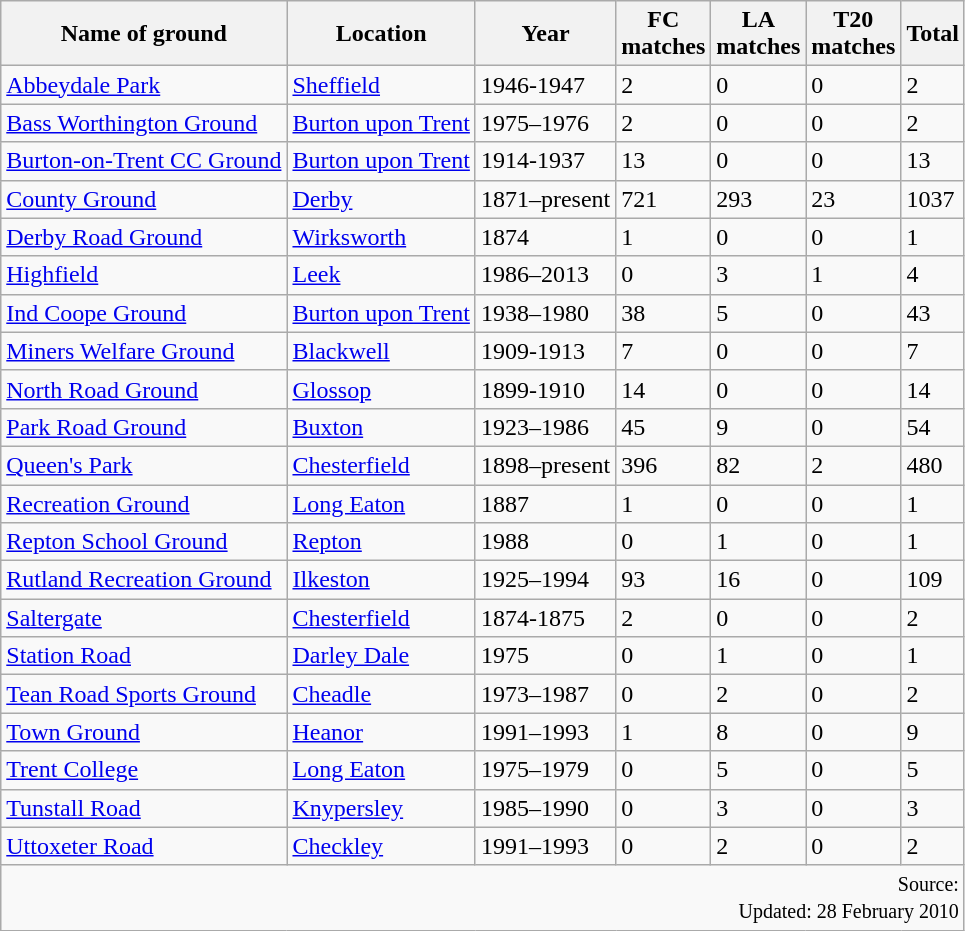<table class="wikitable">
<tr>
<th>Name of ground</th>
<th>Location</th>
<th>Year</th>
<th>FC<br>matches</th>
<th>LA<br>matches</th>
<th>T20<br>matches</th>
<th>Total</th>
</tr>
<tr>
<td><a href='#'>Abbeydale Park</a></td>
<td><a href='#'>Sheffield</a></td>
<td>1946-1947</td>
<td>2</td>
<td>0</td>
<td>0</td>
<td>2</td>
</tr>
<tr>
<td><a href='#'>Bass Worthington Ground</a></td>
<td><a href='#'>Burton upon Trent</a></td>
<td>1975–1976</td>
<td>2</td>
<td>0</td>
<td>0</td>
<td>2</td>
</tr>
<tr>
<td><a href='#'>Burton-on-Trent CC Ground</a></td>
<td><a href='#'>Burton upon Trent</a></td>
<td>1914-1937</td>
<td>13</td>
<td>0</td>
<td>0</td>
<td>13</td>
</tr>
<tr>
<td><a href='#'>County Ground</a></td>
<td><a href='#'>Derby</a></td>
<td>1871–present</td>
<td>721</td>
<td>293</td>
<td>23</td>
<td>1037</td>
</tr>
<tr>
<td><a href='#'>Derby Road Ground</a></td>
<td><a href='#'>Wirksworth</a></td>
<td>1874</td>
<td>1</td>
<td>0</td>
<td>0</td>
<td>1</td>
</tr>
<tr>
<td><a href='#'>Highfield</a></td>
<td><a href='#'>Leek</a></td>
<td>1986–2013</td>
<td>0</td>
<td>3</td>
<td>1</td>
<td>4</td>
</tr>
<tr>
<td><a href='#'>Ind Coope Ground</a></td>
<td><a href='#'>Burton upon Trent</a></td>
<td>1938–1980</td>
<td>38</td>
<td>5</td>
<td>0</td>
<td>43</td>
</tr>
<tr>
<td><a href='#'>Miners Welfare Ground</a></td>
<td><a href='#'>Blackwell</a></td>
<td>1909-1913</td>
<td>7</td>
<td>0</td>
<td>0</td>
<td>7</td>
</tr>
<tr>
<td><a href='#'>North Road Ground</a></td>
<td><a href='#'>Glossop</a></td>
<td>1899-1910</td>
<td>14</td>
<td>0</td>
<td>0</td>
<td>14</td>
</tr>
<tr>
<td><a href='#'>Park Road Ground</a></td>
<td><a href='#'>Buxton</a></td>
<td>1923–1986</td>
<td>45</td>
<td>9</td>
<td>0</td>
<td>54</td>
</tr>
<tr>
<td><a href='#'>Queen's Park</a></td>
<td><a href='#'>Chesterfield</a></td>
<td>1898–present</td>
<td>396</td>
<td>82</td>
<td>2</td>
<td>480</td>
</tr>
<tr>
<td><a href='#'>Recreation Ground</a></td>
<td><a href='#'>Long Eaton</a></td>
<td>1887</td>
<td>1</td>
<td>0</td>
<td>0</td>
<td>1</td>
</tr>
<tr>
<td><a href='#'>Repton School Ground</a></td>
<td><a href='#'>Repton</a></td>
<td>1988</td>
<td>0</td>
<td>1</td>
<td>0</td>
<td>1</td>
</tr>
<tr>
<td><a href='#'>Rutland Recreation Ground</a></td>
<td><a href='#'>Ilkeston</a></td>
<td>1925–1994</td>
<td>93</td>
<td>16</td>
<td>0</td>
<td>109</td>
</tr>
<tr>
<td><a href='#'>Saltergate</a></td>
<td><a href='#'>Chesterfield</a></td>
<td>1874-1875</td>
<td>2</td>
<td>0</td>
<td>0</td>
<td>2</td>
</tr>
<tr>
<td><a href='#'>Station Road</a></td>
<td><a href='#'>Darley Dale</a></td>
<td>1975</td>
<td>0</td>
<td>1</td>
<td>0</td>
<td>1</td>
</tr>
<tr>
<td><a href='#'>Tean Road Sports Ground</a></td>
<td><a href='#'>Cheadle</a></td>
<td>1973–1987</td>
<td>0</td>
<td>2</td>
<td>0</td>
<td>2</td>
</tr>
<tr>
<td><a href='#'>Town Ground</a></td>
<td><a href='#'>Heanor</a></td>
<td>1991–1993</td>
<td>1</td>
<td>8</td>
<td>0</td>
<td>9</td>
</tr>
<tr>
<td><a href='#'>Trent College</a></td>
<td><a href='#'>Long Eaton</a></td>
<td>1975–1979</td>
<td>0</td>
<td>5</td>
<td>0</td>
<td>5</td>
</tr>
<tr>
<td><a href='#'>Tunstall Road</a></td>
<td><a href='#'>Knypersley</a></td>
<td>1985–1990</td>
<td>0</td>
<td>3</td>
<td>0</td>
<td>3</td>
</tr>
<tr>
<td><a href='#'>Uttoxeter Road</a></td>
<td><a href='#'>Checkley</a></td>
<td>1991–1993</td>
<td>0</td>
<td>2</td>
<td>0</td>
<td>2</td>
</tr>
<tr>
<td align=right colspan="7"><small>Source: <br>Updated: 28 February 2010</small></td>
</tr>
</table>
